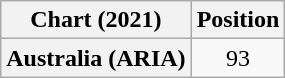<table class="wikitable plainrowheaders" style="text-align:center">
<tr>
<th scope="col">Chart (2021)</th>
<th scope="col">Position</th>
</tr>
<tr>
<th scope="row">Australia (ARIA)</th>
<td>93</td>
</tr>
</table>
